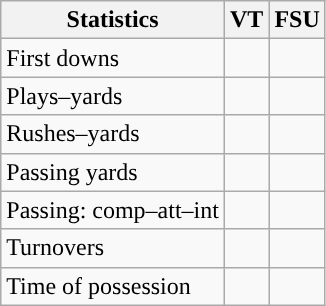<table class="wikitable" style="float:left">
<tr>
<th>Statistics</th>
<th>VT</th>
<th>FSU</th>
</tr>
<tr>
<td>First downs</td>
<td></td>
<td></td>
</tr>
<tr>
<td>Plays–yards</td>
<td></td>
<td></td>
</tr>
<tr>
<td>Rushes–yards</td>
<td></td>
<td></td>
</tr>
<tr>
<td>Passing yards</td>
<td></td>
<td></td>
</tr>
<tr>
<td>Passing: comp–att–int</td>
<td></td>
<td></td>
</tr>
<tr>
<td>Turnovers</td>
<td></td>
<td></td>
</tr>
<tr>
<td>Time of possession</td>
<td></td>
<td></td>
</tr>
</table>
